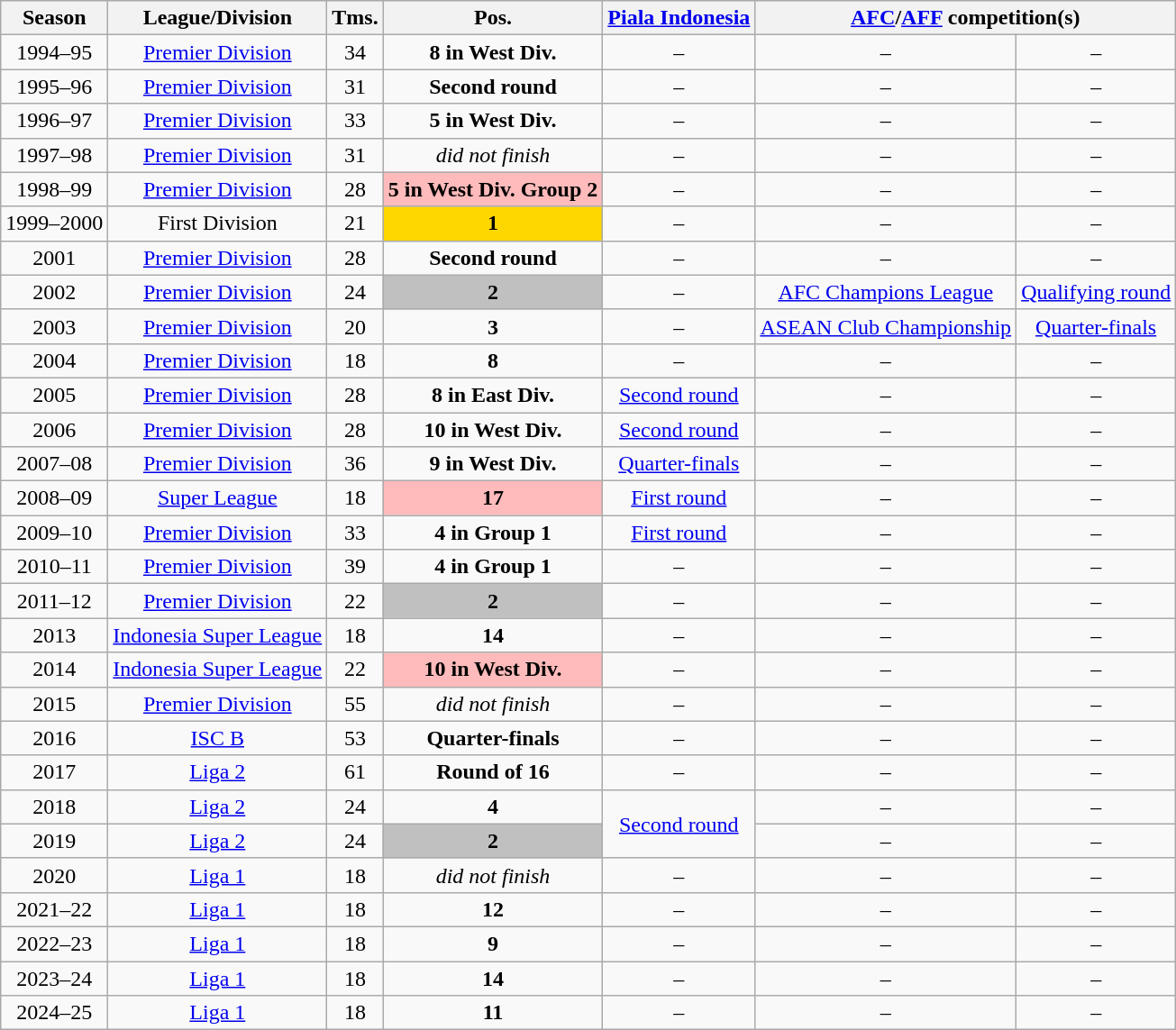<table class="wikitable" style="text-align:center">
<tr style="background:#efefef;">
<th>Season</th>
<th>League/Division</th>
<th>Tms.</th>
<th>Pos.</th>
<th><a href='#'>Piala Indonesia</a></th>
<th colspan=3><a href='#'>AFC</a>/<a href='#'>AFF</a> competition(s)</th>
</tr>
<tr>
<td>1994–95</td>
<td><a href='#'>Premier Division</a></td>
<td>34</td>
<td><strong>8 in West Div.</strong></td>
<td>–</td>
<td>–</td>
<td>–</td>
</tr>
<tr>
<td>1995–96</td>
<td><a href='#'>Premier Division</a></td>
<td>31</td>
<td><strong>Second round</strong></td>
<td>–</td>
<td>–</td>
<td>–</td>
</tr>
<tr>
<td>1996–97</td>
<td><a href='#'>Premier Division</a></td>
<td>33</td>
<td><strong>5 in West Div.</strong></td>
<td>–</td>
<td>–</td>
<td>–</td>
</tr>
<tr>
<td>1997–98</td>
<td><a href='#'>Premier Division</a></td>
<td>31</td>
<td><em>did not finish</em></td>
<td>–</td>
<td>–</td>
<td>–</td>
</tr>
<tr>
<td>1998–99</td>
<td><a href='#'>Premier Division</a></td>
<td>28</td>
<td style="background: #FFBBBB;"><strong>5 in West Div. Group 2</strong></td>
<td>–</td>
<td>–</td>
<td>–</td>
</tr>
<tr>
<td>1999–2000</td>
<td>First Division</td>
<td>21</td>
<td style="background:gold;"><strong>1</strong></td>
<td>–</td>
<td>–</td>
<td>–</td>
</tr>
<tr>
<td>2001</td>
<td><a href='#'>Premier Division</a></td>
<td>28</td>
<td><strong>Second round</strong></td>
<td>–</td>
<td>–</td>
<td>–</td>
</tr>
<tr>
<td>2002</td>
<td><a href='#'>Premier Division</a></td>
<td>24</td>
<td style="background:silver;"><strong>2</strong></td>
<td>–</td>
<td><a href='#'>AFC Champions League</a></td>
<td><a href='#'>Qualifying round</a></td>
</tr>
<tr>
<td>2003</td>
<td><a href='#'>Premier Division</a></td>
<td>20</td>
<td><strong>3</strong></td>
<td>–</td>
<td><a href='#'>ASEAN Club Championship</a></td>
<td><a href='#'>Quarter-finals</a></td>
</tr>
<tr>
<td>2004</td>
<td><a href='#'>Premier Division</a></td>
<td>18</td>
<td><strong>8</strong></td>
<td>–</td>
<td>–</td>
<td>–</td>
</tr>
<tr>
<td>2005</td>
<td><a href='#'>Premier Division</a></td>
<td>28</td>
<td><strong>8 in East Div.</strong></td>
<td><a href='#'>Second round</a></td>
<td>–</td>
<td>–</td>
</tr>
<tr>
<td>2006</td>
<td><a href='#'>Premier Division</a></td>
<td>28</td>
<td><strong>10 in West Div.</strong></td>
<td><a href='#'>Second round</a></td>
<td>–</td>
<td>–</td>
</tr>
<tr>
<td>2007–08</td>
<td><a href='#'>Premier Division</a></td>
<td>36</td>
<td><strong>9 in West Div.</strong></td>
<td><a href='#'>Quarter-finals</a></td>
<td>–</td>
<td>–</td>
</tr>
<tr>
<td>2008–09</td>
<td><a href='#'>Super League</a></td>
<td>18</td>
<td style="background: #FFBBBB;"><strong>17</strong></td>
<td><a href='#'>First round</a></td>
<td>–</td>
<td>–</td>
</tr>
<tr>
<td>2009–10</td>
<td><a href='#'>Premier Division</a></td>
<td>33</td>
<td><strong>4 in Group 1</strong></td>
<td><a href='#'>First round</a></td>
<td>–</td>
<td>–</td>
</tr>
<tr>
<td>2010–11</td>
<td><a href='#'>Premier Division</a></td>
<td>39</td>
<td><strong>4 in Group 1</strong></td>
<td>–</td>
<td>–</td>
<td>–</td>
</tr>
<tr>
<td>2011–12</td>
<td><a href='#'>Premier Division</a></td>
<td>22</td>
<td style="background:silver;"><strong>2</strong></td>
<td>–</td>
<td>–</td>
<td>–</td>
</tr>
<tr>
<td>2013</td>
<td><a href='#'>Indonesia Super League</a></td>
<td>18</td>
<td><strong>14</strong></td>
<td>–</td>
<td>–</td>
<td>–</td>
</tr>
<tr>
<td>2014</td>
<td><a href='#'>Indonesia Super League</a></td>
<td>22</td>
<td style="background: #FFBBBB;"><strong>10 in West Div.</strong></td>
<td>–</td>
<td>–</td>
<td>–</td>
</tr>
<tr>
<td>2015</td>
<td><a href='#'>Premier Division</a></td>
<td>55</td>
<td><em>did not finish</em></td>
<td>–</td>
<td>–</td>
<td>–</td>
</tr>
<tr>
<td>2016</td>
<td><a href='#'>ISC B</a></td>
<td>53</td>
<td><strong>Quarter-finals</strong></td>
<td>–</td>
<td>–</td>
<td>–</td>
</tr>
<tr>
<td>2017</td>
<td><a href='#'>Liga 2</a></td>
<td>61</td>
<td><strong>Round of 16</strong></td>
<td>–</td>
<td>–</td>
<td>–</td>
</tr>
<tr>
<td>2018</td>
<td><a href='#'>Liga 2</a></td>
<td>24</td>
<td><strong>4</strong></td>
<td rowspan="2"><a href='#'>Second round</a></td>
<td>–</td>
<td>–</td>
</tr>
<tr>
<td>2019</td>
<td><a href='#'>Liga 2</a></td>
<td>24</td>
<td style="background:silver;"><strong>2</strong></td>
<td>–</td>
<td>–</td>
</tr>
<tr>
<td>2020</td>
<td><a href='#'>Liga 1</a></td>
<td>18</td>
<td><em>did not finish</em></td>
<td>–</td>
<td>–</td>
<td>–</td>
</tr>
<tr>
<td>2021–22</td>
<td><a href='#'>Liga 1</a></td>
<td>18</td>
<td><strong>12</strong></td>
<td>–</td>
<td>–</td>
<td>–</td>
</tr>
<tr>
<td>2022–23</td>
<td><a href='#'>Liga 1</a></td>
<td>18</td>
<td><strong>9</strong></td>
<td>–</td>
<td>–</td>
<td>–</td>
</tr>
<tr>
<td>2023–24</td>
<td><a href='#'>Liga 1</a></td>
<td>18</td>
<td><strong>14</strong></td>
<td>–</td>
<td>–</td>
<td>–</td>
</tr>
<tr>
<td>2024–25</td>
<td><a href='#'>Liga 1</a></td>
<td>18</td>
<td><strong>11</strong></td>
<td>–</td>
<td>–</td>
<td>–</td>
</tr>
</table>
